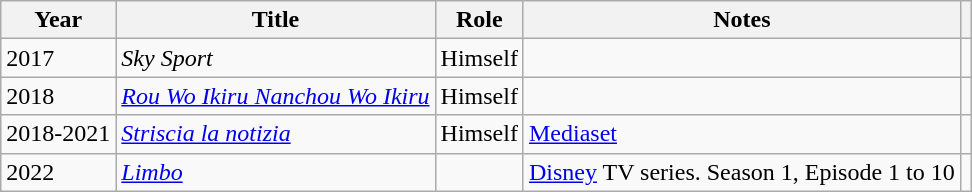<table class="wikitable sortable">
<tr>
<th>Year</th>
<th>Title</th>
<th>Role</th>
<th class="unsortable">Notes</th>
<th></th>
</tr>
<tr>
<td>2017</td>
<td><em>Sky Sport</em></td>
<td>Himself</td>
<td></td>
<td></td>
</tr>
<tr>
<td>2018</td>
<td><em><a href='#'>Rou Wo Ikiru Nanchou Wo Ikiru</a></em></td>
<td>Himself</td>
<td></td>
<td></td>
</tr>
<tr>
<td>2018-2021</td>
<td><em><a href='#'>Striscia la notizia</a></em></td>
<td>Himself</td>
<td><a href='#'>Mediaset</a></td>
<td></td>
</tr>
<tr>
<td>2022</td>
<td><em><a href='#'>Limbo</a></em></td>
<td></td>
<td><a href='#'>Disney</a> TV series. Season 1, Episode 1 to 10</td>
<td></td>
</tr>
</table>
